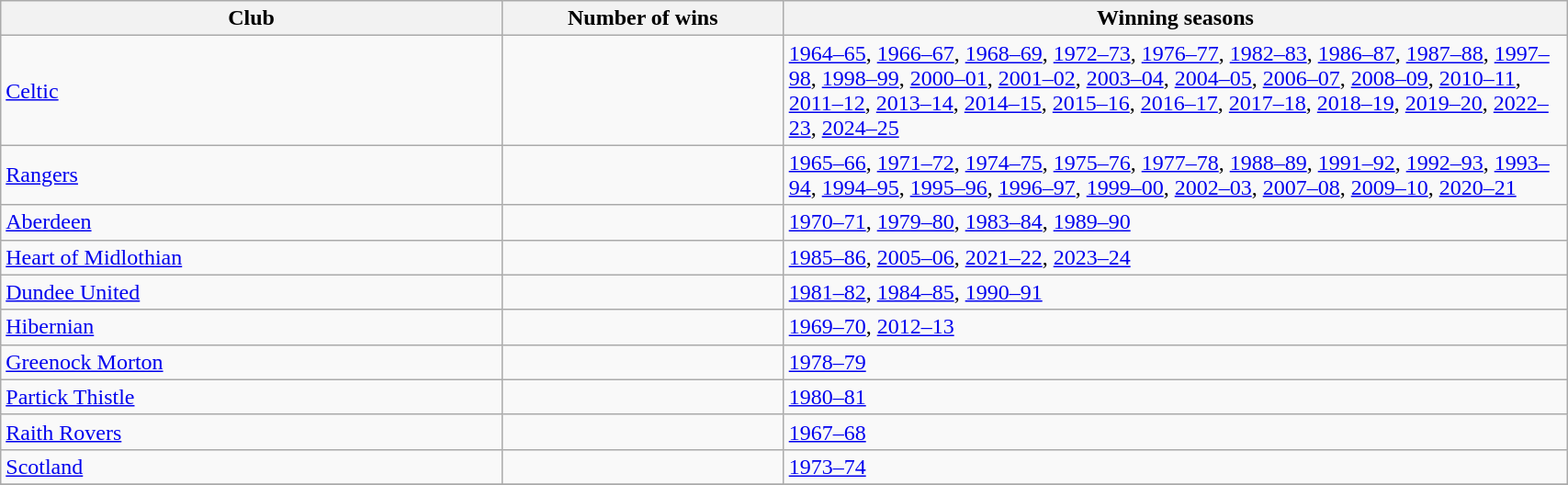<table class="wikitable" style="width:90%">
<tr>
<th width=32%>Club</th>
<th Width=18%>Number of wins</th>
<th Width=50%>Winning seasons</th>
</tr>
<tr>
<td><a href='#'>Celtic</a></td>
<td></td>
<td><a href='#'>1964–65</a>, <a href='#'>1966–67</a>, <a href='#'>1968–69</a>, <a href='#'>1972–73</a>, <a href='#'>1976–77</a>, <a href='#'>1982–83</a>, <a href='#'>1986–87</a>, <a href='#'>1987–88</a>, <a href='#'>1997–98</a>, <a href='#'>1998–99</a>, <a href='#'>2000–01</a>, <a href='#'>2001–02</a>, <a href='#'>2003–04</a>, <a href='#'>2004–05</a>, <a href='#'>2006–07</a>, <a href='#'>2008–09</a>, <a href='#'>2010–11</a>, <a href='#'>2011–12</a>, <a href='#'>2013–14</a>, <a href='#'>2014–15</a>, <a href='#'>2015–16</a>, <a href='#'>2016–17</a>, <a href='#'>2017–18</a>, <a href='#'>2018–19</a>, <a href='#'>2019–20</a>, <a href='#'>2022–23</a>, <a href='#'>2024–25</a></td>
</tr>
<tr>
<td><a href='#'>Rangers</a></td>
<td></td>
<td><a href='#'>1965–66</a>, <a href='#'>1971–72</a>, <a href='#'>1974–75</a>, <a href='#'>1975–76</a>, <a href='#'>1977–78</a>, <a href='#'>1988–89</a>, <a href='#'>1991–92</a>, <a href='#'>1992–93</a>, <a href='#'>1993–94</a>, <a href='#'>1994–95</a>, <a href='#'>1995–96</a>, <a href='#'>1996–97</a>, <a href='#'>1999–00</a>, <a href='#'>2002–03</a>, <a href='#'>2007–08</a>, <a href='#'>2009–10</a>, <a href='#'>2020–21</a></td>
</tr>
<tr>
<td><a href='#'>Aberdeen</a></td>
<td></td>
<td><a href='#'>1970–71</a>, <a href='#'>1979–80</a>, <a href='#'>1983–84</a>, <a href='#'>1989–90</a></td>
</tr>
<tr>
<td><a href='#'>Heart of Midlothian</a></td>
<td></td>
<td><a href='#'>1985–86</a>, <a href='#'>2005–06</a>, <a href='#'>2021–22</a>, <a href='#'>2023–24</a></td>
</tr>
<tr>
<td><a href='#'>Dundee United</a></td>
<td></td>
<td><a href='#'>1981–82</a>, <a href='#'>1984–85</a>, <a href='#'>1990–91</a></td>
</tr>
<tr>
<td><a href='#'>Hibernian</a></td>
<td></td>
<td><a href='#'>1969–70</a>, <a href='#'>2012–13</a></td>
</tr>
<tr>
<td><a href='#'>Greenock Morton</a></td>
<td></td>
<td><a href='#'>1978–79</a></td>
</tr>
<tr>
<td><a href='#'>Partick Thistle</a></td>
<td></td>
<td><a href='#'>1980–81</a></td>
</tr>
<tr>
<td><a href='#'>Raith Rovers</a></td>
<td></td>
<td><a href='#'>1967–68</a></td>
</tr>
<tr>
<td><a href='#'>Scotland</a></td>
<td></td>
<td><a href='#'>1973–74</a></td>
</tr>
<tr>
</tr>
</table>
